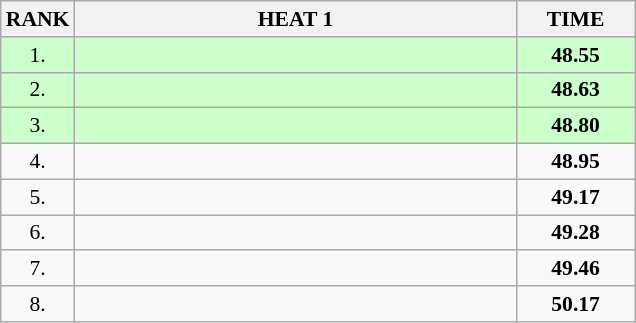<table class="wikitable" style="border-collapse: collapse; font-size: 90%;">
<tr>
<th>RANK</th>
<th style="width: 20em">HEAT 1</th>
<th style="width: 5em">TIME</th>
</tr>
<tr style="background:#ccffcc;">
<td align="center">1.</td>
<td></td>
<td align="center"><strong>48.55</strong></td>
</tr>
<tr style="background:#ccffcc;">
<td align="center">2.</td>
<td></td>
<td align="center"><strong>48.63</strong></td>
</tr>
<tr style="background:#ccffcc;">
<td align="center">3.</td>
<td></td>
<td align="center"><strong>48.80</strong></td>
</tr>
<tr>
<td align="center">4.</td>
<td></td>
<td align="center"><strong>48.95</strong></td>
</tr>
<tr>
<td align="center">5.</td>
<td></td>
<td align="center"><strong>49.17</strong></td>
</tr>
<tr>
<td align="center">6.</td>
<td></td>
<td align="center"><strong>49.28</strong></td>
</tr>
<tr>
<td align="center">7.</td>
<td></td>
<td align="center"><strong>49.46</strong></td>
</tr>
<tr>
<td align="center">8.</td>
<td></td>
<td align="center"><strong>50.17</strong></td>
</tr>
</table>
